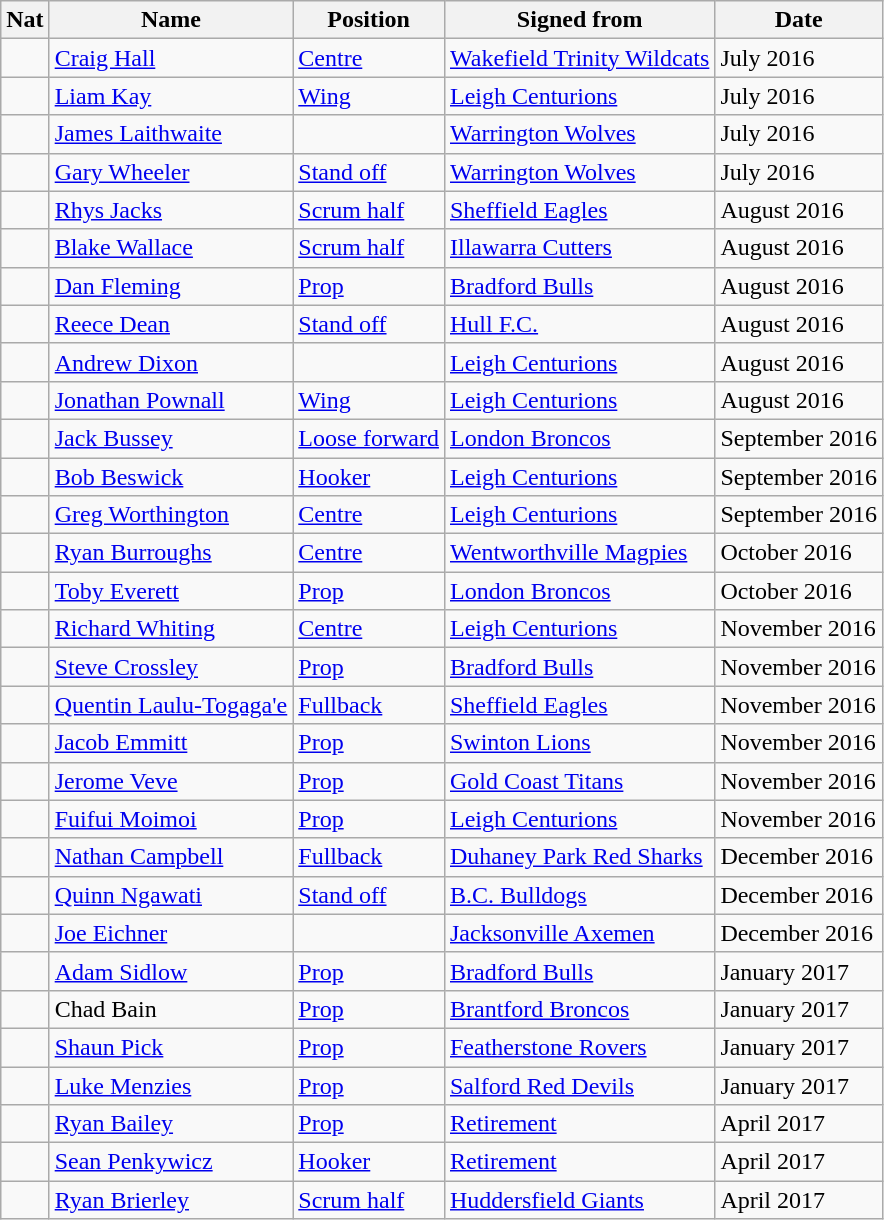<table class="wikitable sortable">
<tr>
<th>Nat</th>
<th>Name</th>
<th>Position</th>
<th>Signed from</th>
<th>Date</th>
</tr>
<tr>
<td></td>
<td><a href='#'>Craig Hall</a></td>
<td><a href='#'>Centre</a></td>
<td> <a href='#'>Wakefield Trinity Wildcats</a></td>
<td>July 2016</td>
</tr>
<tr>
<td></td>
<td><a href='#'>Liam Kay</a></td>
<td><a href='#'>Wing</a></td>
<td> <a href='#'>Leigh Centurions</a></td>
<td>July 2016</td>
</tr>
<tr>
<td></td>
<td><a href='#'>James Laithwaite</a></td>
<td></td>
<td> <a href='#'>Warrington Wolves</a></td>
<td>July 2016</td>
</tr>
<tr>
<td></td>
<td><a href='#'>Gary Wheeler</a></td>
<td><a href='#'>Stand off</a></td>
<td> <a href='#'>Warrington Wolves</a></td>
<td>July 2016</td>
</tr>
<tr>
<td></td>
<td><a href='#'>Rhys Jacks</a></td>
<td><a href='#'>Scrum half</a></td>
<td> <a href='#'>Sheffield Eagles</a></td>
<td>August 2016</td>
</tr>
<tr>
<td></td>
<td><a href='#'>Blake Wallace</a></td>
<td><a href='#'>Scrum half</a></td>
<td> <a href='#'>Illawarra Cutters</a></td>
<td>August 2016</td>
</tr>
<tr>
<td></td>
<td><a href='#'>Dan Fleming</a></td>
<td><a href='#'>Prop</a></td>
<td> <a href='#'>Bradford Bulls</a></td>
<td>August 2016</td>
</tr>
<tr>
<td></td>
<td><a href='#'>Reece Dean</a></td>
<td><a href='#'>Stand off</a></td>
<td> <a href='#'>Hull F.C.</a></td>
<td>August 2016</td>
</tr>
<tr>
<td></td>
<td><a href='#'>Andrew Dixon</a></td>
<td></td>
<td> <a href='#'>Leigh Centurions</a></td>
<td>August 2016</td>
</tr>
<tr>
<td></td>
<td><a href='#'>Jonathan Pownall</a></td>
<td><a href='#'>Wing</a></td>
<td> <a href='#'>Leigh Centurions</a></td>
<td>August 2016</td>
</tr>
<tr>
<td></td>
<td><a href='#'>Jack Bussey</a></td>
<td><a href='#'>Loose forward</a></td>
<td> <a href='#'>London Broncos</a></td>
<td>September 2016</td>
</tr>
<tr>
<td></td>
<td><a href='#'>Bob Beswick</a></td>
<td><a href='#'>Hooker</a></td>
<td> <a href='#'>Leigh Centurions</a></td>
<td>September 2016</td>
</tr>
<tr>
<td></td>
<td><a href='#'>Greg Worthington</a></td>
<td><a href='#'>Centre</a></td>
<td> <a href='#'>Leigh Centurions</a></td>
<td>September 2016</td>
</tr>
<tr>
<td></td>
<td><a href='#'>Ryan Burroughs</a></td>
<td><a href='#'>Centre</a></td>
<td> <a href='#'>Wentworthville Magpies</a></td>
<td>October 2016</td>
</tr>
<tr>
<td></td>
<td><a href='#'>Toby Everett</a></td>
<td><a href='#'>Prop</a></td>
<td> <a href='#'>London Broncos</a></td>
<td>October 2016</td>
</tr>
<tr>
<td></td>
<td><a href='#'>Richard Whiting</a></td>
<td><a href='#'>Centre</a></td>
<td> <a href='#'>Leigh Centurions</a></td>
<td>November 2016</td>
</tr>
<tr>
<td></td>
<td><a href='#'>Steve Crossley</a></td>
<td><a href='#'>Prop</a></td>
<td> <a href='#'>Bradford Bulls</a></td>
<td>November 2016</td>
</tr>
<tr>
<td></td>
<td><a href='#'>Quentin Laulu-Togaga'e</a></td>
<td><a href='#'>Fullback</a></td>
<td> <a href='#'>Sheffield Eagles</a></td>
<td>November 2016</td>
</tr>
<tr>
<td></td>
<td><a href='#'>Jacob Emmitt</a></td>
<td><a href='#'>Prop</a></td>
<td> <a href='#'>Swinton Lions</a></td>
<td>November 2016</td>
</tr>
<tr>
<td></td>
<td><a href='#'>Jerome Veve</a></td>
<td><a href='#'>Prop</a></td>
<td> <a href='#'>Gold Coast Titans</a></td>
<td>November 2016</td>
</tr>
<tr>
<td></td>
<td><a href='#'>Fuifui Moimoi</a></td>
<td><a href='#'>Prop</a></td>
<td> <a href='#'>Leigh Centurions</a></td>
<td>November 2016</td>
</tr>
<tr>
<td></td>
<td><a href='#'>Nathan Campbell</a></td>
<td><a href='#'>Fullback</a></td>
<td> <a href='#'>Duhaney Park Red Sharks</a></td>
<td>December 2016</td>
</tr>
<tr>
<td></td>
<td><a href='#'>Quinn Ngawati</a></td>
<td><a href='#'>Stand off</a></td>
<td> <a href='#'>B.C. Bulldogs</a></td>
<td>December 2016</td>
</tr>
<tr>
<td></td>
<td><a href='#'>Joe Eichner</a></td>
<td></td>
<td> <a href='#'>Jacksonville Axemen</a></td>
<td>December 2016</td>
</tr>
<tr>
<td></td>
<td><a href='#'>Adam Sidlow</a></td>
<td><a href='#'>Prop</a></td>
<td> <a href='#'>Bradford Bulls</a></td>
<td>January 2017</td>
</tr>
<tr>
<td></td>
<td>Chad Bain</td>
<td><a href='#'>Prop</a></td>
<td> <a href='#'>Brantford Broncos</a></td>
<td>January 2017</td>
</tr>
<tr>
<td></td>
<td><a href='#'>Shaun Pick</a></td>
<td><a href='#'>Prop</a></td>
<td> <a href='#'>Featherstone Rovers</a></td>
<td>January 2017</td>
</tr>
<tr>
<td></td>
<td><a href='#'>Luke Menzies</a></td>
<td><a href='#'>Prop</a></td>
<td> <a href='#'>Salford Red Devils</a></td>
<td>January 2017</td>
</tr>
<tr>
<td></td>
<td><a href='#'>Ryan Bailey</a></td>
<td><a href='#'>Prop</a></td>
<td><a href='#'>Retirement</a></td>
<td>April 2017</td>
</tr>
<tr>
<td></td>
<td><a href='#'>Sean Penkywicz</a></td>
<td><a href='#'>Hooker</a></td>
<td><a href='#'>Retirement</a></td>
<td>April 2017</td>
</tr>
<tr>
<td></td>
<td><a href='#'>Ryan Brierley</a></td>
<td><a href='#'>Scrum half</a></td>
<td> <a href='#'>Huddersfield Giants</a></td>
<td>April 2017</td>
</tr>
</table>
